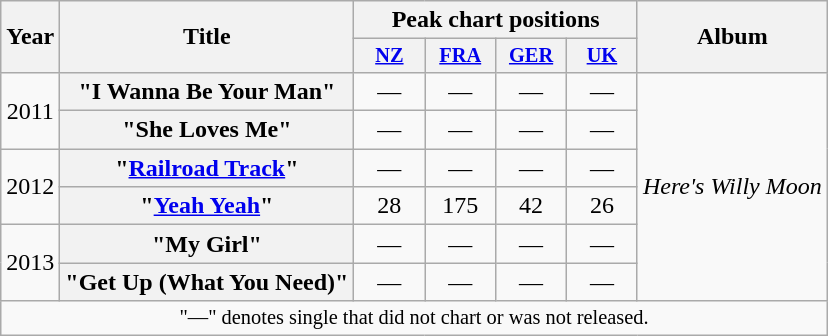<table class="wikitable plainrowheaders" style="text-align:center;">
<tr>
<th scope="col" rowspan="2">Year</th>
<th scope="col" rowspan="2">Title</th>
<th scope="col" colspan="4">Peak chart positions</th>
<th scope="col" rowspan="2">Album</th>
</tr>
<tr>
<th scope="col" style="width:3em;font-size:85%;"><a href='#'>NZ</a><br></th>
<th scope="col" style="width:3em;font-size:85%;"><a href='#'>FRA</a><br></th>
<th scope="col" style="width:3em;font-size:85%;"><a href='#'>GER</a><br></th>
<th scope="col" style="width:3em;font-size:85%;"><a href='#'>UK</a><br></th>
</tr>
<tr>
<td rowspan="2">2011</td>
<th scope="row">"I Wanna Be Your Man"</th>
<td>—</td>
<td>—</td>
<td>—</td>
<td>—</td>
<td rowspan="6"><em>Here's Willy Moon</em></td>
</tr>
<tr>
<th scope="row">"She Loves Me"</th>
<td>—</td>
<td>—</td>
<td>—</td>
<td>—</td>
</tr>
<tr>
<td rowspan="2">2012</td>
<th scope="row">"<a href='#'>Railroad Track</a>"</th>
<td>—</td>
<td>—</td>
<td>—</td>
<td>—</td>
</tr>
<tr>
<th scope="row">"<a href='#'>Yeah Yeah</a>"</th>
<td>28</td>
<td>175</td>
<td>42</td>
<td>26</td>
</tr>
<tr>
<td rowspan="2">2013</td>
<th scope="row">"My Girl"</th>
<td>—</td>
<td>—</td>
<td>—</td>
<td>—</td>
</tr>
<tr>
<th scope="row">"Get Up (What You Need)"</th>
<td>—</td>
<td>—</td>
<td>—</td>
<td>—</td>
</tr>
<tr>
<td colspan="18" style="font-size:85%">"—" denotes single that did not chart or was not released.</td>
</tr>
</table>
